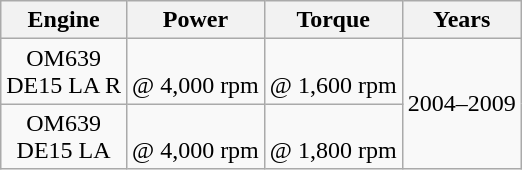<table class="wikitable sortable" style="text-align: center;">
<tr>
<th>Engine</th>
<th>Power</th>
<th>Torque</th>
<th>Years</th>
</tr>
<tr>
<td>OM639 <br> DE15 LA R</td>
<td> <br> @ 4,000 rpm</td>
<td> <br> @ 1,600 rpm</td>
<td rowspan="2">2004–2009</td>
</tr>
<tr>
<td>OM639 <br> DE15 LA</td>
<td> <br> @ 4,000 rpm</td>
<td> <br> @ 1,800 rpm</td>
</tr>
</table>
